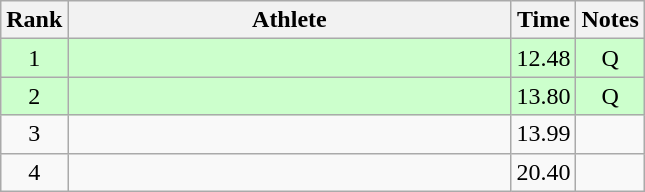<table class="wikitable" style="text-align:center">
<tr>
<th>Rank</th>
<th Style="width:18em">Athlete</th>
<th>Time</th>
<th>Notes</th>
</tr>
<tr style="background:#cfc">
<td>1</td>
<td style="text-align:left"></td>
<td>12.48</td>
<td>Q</td>
</tr>
<tr style="background:#cfc">
<td>2</td>
<td style="text-align:left"></td>
<td>13.80</td>
<td>Q</td>
</tr>
<tr>
<td>3</td>
<td style="text-align:left"></td>
<td>13.99</td>
<td></td>
</tr>
<tr>
<td>4</td>
<td style="text-align:left"></td>
<td>20.40</td>
<td></td>
</tr>
</table>
